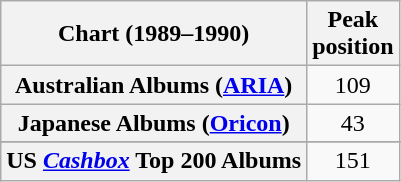<table class="wikitable sortable plainrowheaders">
<tr>
<th>Chart (1989–1990)</th>
<th>Peak<br>position</th>
</tr>
<tr>
<th scope="row">Australian Albums (<a href='#'>ARIA</a>)</th>
<td align="center">109</td>
</tr>
<tr>
<th scope="row">Japanese Albums (<a href='#'>Oricon</a>)</th>
<td align="center">43</td>
</tr>
<tr>
</tr>
<tr>
<th scope="row">US <em><a href='#'>Cashbox</a></em> Top 200 Albums</th>
<td align="center">151</td>
</tr>
</table>
